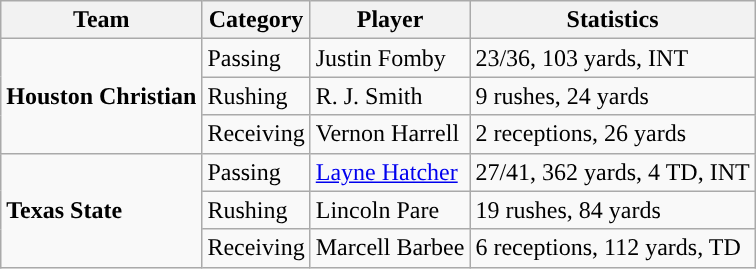<table class="wikitable" style="float: left;">
<tr>
<th>Team</th>
<th>Category</th>
<th>Player</th>
<th>Statistics</th>
</tr>
<tr>
<td rowspan=3><strong>Houston Christian</strong></td>
<td>Passing</td>
<td>Justin Fomby</td>
<td>23/36, 103 yards, INT</td>
</tr>
<tr>
<td>Rushing</td>
<td>R. J. Smith</td>
<td>9 rushes, 24 yards</td>
</tr>
<tr>
<td>Receiving</td>
<td>Vernon Harrell</td>
<td>2 receptions, 26 yards</td>
</tr>
<tr>
<td rowspan=3><strong>Texas State</strong></td>
<td>Passing</td>
<td><a href='#'>Layne Hatcher</a></td>
<td>27/41, 362 yards, 4 TD, INT</td>
</tr>
<tr>
<td>Rushing</td>
<td>Lincoln Pare</td>
<td>19 rushes, 84 yards</td>
</tr>
<tr>
<td>Receiving</td>
<td>Marcell Barbee</td>
<td>6 receptions, 112 yards, TD</td>
</tr>
</table>
